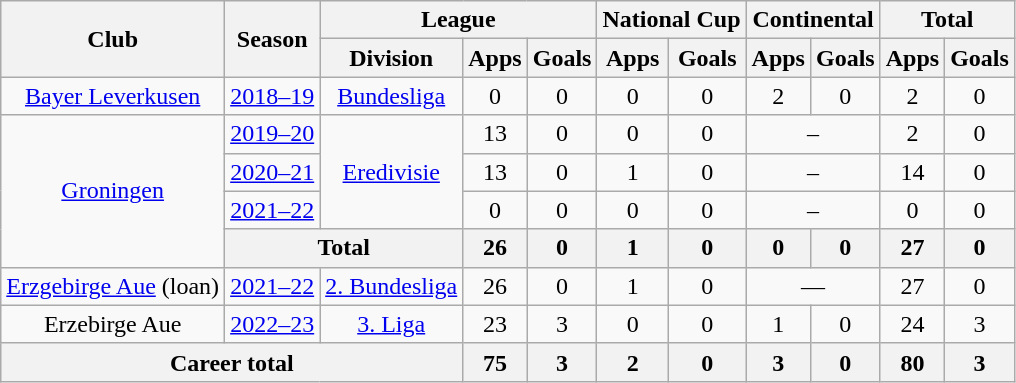<table class="wikitable" style="text-align:center">
<tr>
<th rowspan="2">Club</th>
<th rowspan="2">Season</th>
<th colspan="3">League</th>
<th colspan="2">National Cup</th>
<th colspan="2">Continental</th>
<th colspan="2">Total</th>
</tr>
<tr>
<th>Division</th>
<th>Apps</th>
<th>Goals</th>
<th>Apps</th>
<th>Goals</th>
<th>Apps</th>
<th>Goals</th>
<th>Apps</th>
<th>Goals</th>
</tr>
<tr>
<td><a href='#'>Bayer Leverkusen</a></td>
<td><a href='#'>2018–19</a></td>
<td><a href='#'>Bundesliga</a></td>
<td>0</td>
<td>0</td>
<td>0</td>
<td>0</td>
<td>2</td>
<td>0</td>
<td>2</td>
<td>0</td>
</tr>
<tr>
<td rowspan="4"><a href='#'>Groningen</a></td>
<td><a href='#'>2019–20</a></td>
<td rowspan="3"><a href='#'>Eredivisie</a></td>
<td>13</td>
<td>0</td>
<td>0</td>
<td>0</td>
<td colspan="2">–</td>
<td>2</td>
<td>0</td>
</tr>
<tr>
<td><a href='#'>2020–21</a></td>
<td>13</td>
<td>0</td>
<td>1</td>
<td>0</td>
<td colspan="2">–</td>
<td>14</td>
<td>0</td>
</tr>
<tr>
<td><a href='#'>2021–22</a></td>
<td>0</td>
<td>0</td>
<td>0</td>
<td>0</td>
<td colspan="2">–</td>
<td>0</td>
<td>0</td>
</tr>
<tr>
<th colspan="2">Total</th>
<th>26</th>
<th>0</th>
<th>1</th>
<th>0</th>
<th>0</th>
<th>0</th>
<th>27</th>
<th>0</th>
</tr>
<tr>
<td><a href='#'>Erzgebirge Aue</a> (loan)</td>
<td><a href='#'>2021–22</a></td>
<td><a href='#'>2. Bundesliga</a></td>
<td>26</td>
<td>0</td>
<td>1</td>
<td>0</td>
<td colspan="2">—</td>
<td>27</td>
<td>0</td>
</tr>
<tr>
<td>Erzebirge Aue</td>
<td><a href='#'>2022–23</a></td>
<td><a href='#'>3. Liga</a></td>
<td>23</td>
<td>3</td>
<td>0</td>
<td>0</td>
<td>1</td>
<td>0</td>
<td>24</td>
<td>3</td>
</tr>
<tr>
<th colspan="3">Career total</th>
<th>75</th>
<th>3</th>
<th>2</th>
<th>0</th>
<th>3</th>
<th>0</th>
<th>80</th>
<th>3</th>
</tr>
</table>
